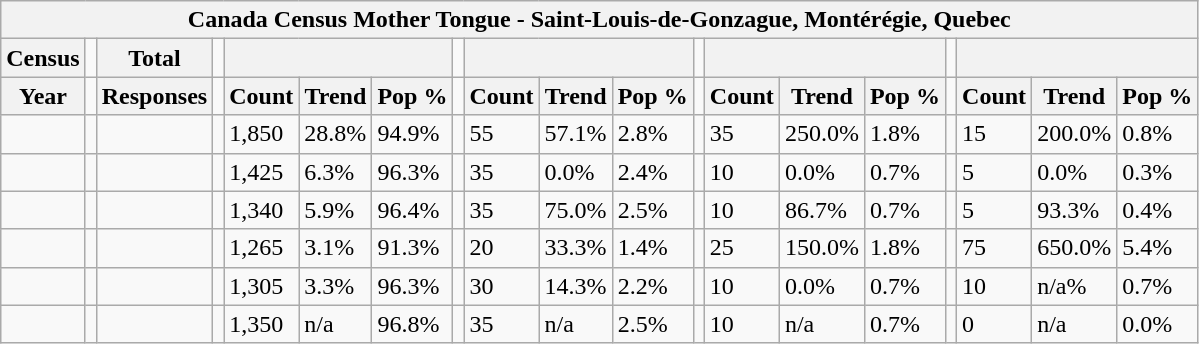<table class="wikitable">
<tr>
<th colspan="19">Canada Census Mother Tongue - Saint-Louis-de-Gonzague, Montérégie, Quebec</th>
</tr>
<tr>
<th>Census</th>
<td></td>
<th>Total</th>
<td colspan="1"></td>
<th colspan="3"></th>
<td colspan="1"></td>
<th colspan="3"></th>
<td colspan="1"></td>
<th colspan="3"></th>
<td colspan="1"></td>
<th colspan="3"></th>
</tr>
<tr>
<th>Year</th>
<td></td>
<th>Responses</th>
<td></td>
<th>Count</th>
<th>Trend</th>
<th>Pop %</th>
<td></td>
<th>Count</th>
<th>Trend</th>
<th>Pop %</th>
<td></td>
<th>Count</th>
<th>Trend</th>
<th>Pop %</th>
<td></td>
<th>Count</th>
<th>Trend</th>
<th>Pop %</th>
</tr>
<tr>
<td></td>
<td></td>
<td></td>
<td></td>
<td>1,850</td>
<td> 28.8%</td>
<td>94.9%</td>
<td></td>
<td>55</td>
<td> 57.1%</td>
<td>2.8%</td>
<td></td>
<td>35</td>
<td> 250.0%</td>
<td>1.8%</td>
<td></td>
<td>15</td>
<td> 200.0%</td>
<td>0.8%</td>
</tr>
<tr>
<td></td>
<td></td>
<td></td>
<td></td>
<td>1,425</td>
<td> 6.3%</td>
<td>96.3%</td>
<td></td>
<td>35</td>
<td> 0.0%</td>
<td>2.4%</td>
<td></td>
<td>10</td>
<td> 0.0%</td>
<td>0.7%</td>
<td></td>
<td>5</td>
<td> 0.0%</td>
<td>0.3%</td>
</tr>
<tr>
<td></td>
<td></td>
<td></td>
<td></td>
<td>1,340</td>
<td> 5.9%</td>
<td>96.4%</td>
<td></td>
<td>35</td>
<td> 75.0%</td>
<td>2.5%</td>
<td></td>
<td>10</td>
<td> 86.7%</td>
<td>0.7%</td>
<td></td>
<td>5</td>
<td> 93.3%</td>
<td>0.4%</td>
</tr>
<tr>
<td></td>
<td></td>
<td></td>
<td></td>
<td>1,265</td>
<td> 3.1%</td>
<td>91.3%</td>
<td></td>
<td>20</td>
<td> 33.3%</td>
<td>1.4%</td>
<td></td>
<td>25</td>
<td> 150.0%</td>
<td>1.8%</td>
<td></td>
<td>75</td>
<td> 650.0%</td>
<td>5.4%</td>
</tr>
<tr>
<td></td>
<td></td>
<td></td>
<td></td>
<td>1,305</td>
<td> 3.3%</td>
<td>96.3%</td>
<td></td>
<td>30</td>
<td> 14.3%</td>
<td>2.2%</td>
<td></td>
<td>10</td>
<td> 0.0%</td>
<td>0.7%</td>
<td></td>
<td>10</td>
<td> n/a%</td>
<td>0.7%</td>
</tr>
<tr>
<td></td>
<td></td>
<td></td>
<td></td>
<td>1,350</td>
<td>n/a</td>
<td>96.8%</td>
<td></td>
<td>35</td>
<td>n/a</td>
<td>2.5%</td>
<td></td>
<td>10</td>
<td>n/a</td>
<td>0.7%</td>
<td></td>
<td>0</td>
<td>n/a</td>
<td>0.0%</td>
</tr>
</table>
